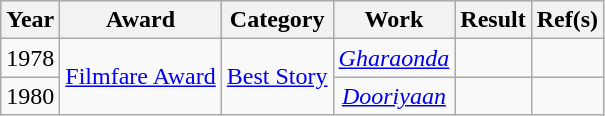<table class="wikitable" style="text-align:center;">
<tr>
<th>Year</th>
<th>Award</th>
<th>Category</th>
<th>Work</th>
<th>Result</th>
<th>Ref(s)</th>
</tr>
<tr>
<td>1978</td>
<td rowspan="2"><a href='#'>Filmfare Award</a></td>
<td rowspan="2"><a href='#'>Best Story</a></td>
<td><em><a href='#'>Gharaonda</a></em></td>
<td></td>
<td></td>
</tr>
<tr>
<td>1980</td>
<td><em><a href='#'>Dooriyaan</a></em></td>
<td></td>
<td></td>
</tr>
</table>
